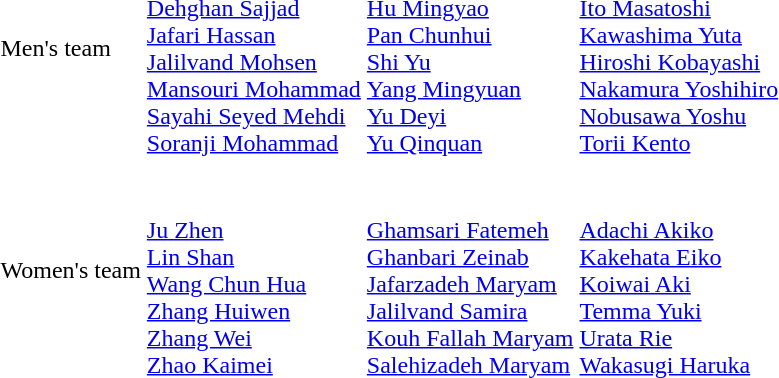<table>
<tr>
<td>Men's team</td>
<td valign="top"><br><br><a href='#'>Dehghan Sajjad</a><br>
<a href='#'>Jafari Hassan</a><br>
<a href='#'>Jalilvand Mohsen</a><br>
<a href='#'>Mansouri Mohammad</a><br>
<a href='#'>Sayahi Seyed Mehdi</a><br>
<a href='#'>Soranji Mohammad</a></td>
<td valign="top"><br><br><a href='#'>Hu Mingyao</a><br>
<a href='#'>Pan Chunhui</a><br>
<a href='#'>Shi Yu</a><br>
<a href='#'>Yang Mingyuan</a><br>
<a href='#'>Yu Deyi</a><br>
<a href='#'>Yu Qinquan</a></td>
<td valign="top"><br><br><a href='#'>Ito Masatoshi</a><br>
<a href='#'>Kawashima Yuta</a><br>
<a href='#'>Hiroshi Kobayashi</a><br>
<a href='#'>Nakamura Yoshihiro</a><br>
<a href='#'>Nobusawa Yoshu</a><br>
<a href='#'>Torii Kento</a></td>
</tr>
<tr>
<td>Women's team</td>
<td valign="top"><br><br><a href='#'>Ju Zhen</a><br>
<a href='#'>Lin Shan</a><br>
<a href='#'>Wang Chun Hua</a><br>
<a href='#'>Zhang Huiwen</a><br>
<a href='#'>Zhang Wei</a><br>
<a href='#'>Zhao Kaimei</a></td>
<td valign="top"><br><br><a href='#'>Ghamsari Fatemeh</a><br>
<a href='#'>Ghanbari Zeinab</a><br>
<a href='#'>Jafarzadeh Maryam</a><br>
<a href='#'>Jalilvand Samira</a><br>
<a href='#'>Kouh Fallah Maryam</a><br>
<a href='#'>Salehizadeh Maryam</a></td>
<td valign="top"><br><br><a href='#'>Adachi Akiko</a><br>
<a href='#'>Kakehata Eiko</a><br>
<a href='#'>Koiwai Aki</a><br>
<a href='#'>Temma Yuki</a><br>
<a href='#'>Urata Rie</a><br>
<a href='#'>Wakasugi Haruka</a></td>
</tr>
</table>
